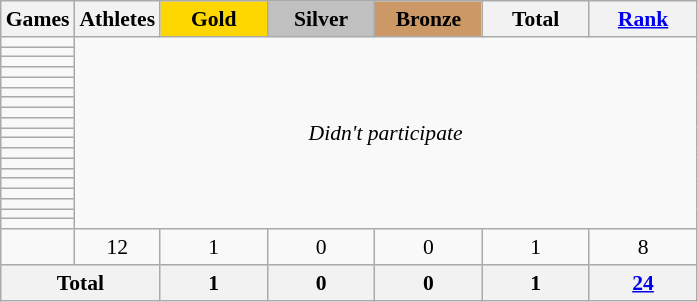<table class="wikitable sortable" style="text-align:center; font-size:90%;">
<tr>
<th>Games</th>
<th>Athletes</th>
<th style="background:gold; width:4.5em; font-weight:bold;">Gold</th>
<th style="background:silver; width:4.5em; font-weight:bold;">Silver</th>
<th style="background:#cc9966; width:4.5em; font-weight:bold;">Bronze</th>
<th style="width:4.5em; font-weight:bold;">Total</th>
<th style="width:4.5em; font-weight:bold;"><a href='#'>Rank</a></th>
</tr>
<tr>
<td align=left></td>
<td rowspan=19 colspan=6><em>Didn't participate</em></td>
</tr>
<tr>
<td align=left></td>
</tr>
<tr>
<td align=left></td>
</tr>
<tr>
<td align=left></td>
</tr>
<tr>
<td align=left></td>
</tr>
<tr>
<td align=left></td>
</tr>
<tr>
<td align=left></td>
</tr>
<tr>
<td align=left></td>
</tr>
<tr>
<td align=left></td>
</tr>
<tr>
<td align=left></td>
</tr>
<tr>
<td align=left></td>
</tr>
<tr>
<td align=left></td>
</tr>
<tr>
<td align=left></td>
</tr>
<tr>
<td align=left></td>
</tr>
<tr>
<td align=left></td>
</tr>
<tr>
<td align=left></td>
</tr>
<tr>
<td align=left></td>
</tr>
<tr>
<td align=left></td>
</tr>
<tr>
<td align=left></td>
</tr>
<tr>
<td align=left></td>
<td>12</td>
<td>1</td>
<td>0</td>
<td>0</td>
<td>1</td>
<td>8</td>
</tr>
<tr>
<th colspan=2>Total</th>
<th>1</th>
<th>0</th>
<th>0</th>
<th>1</th>
<th><a href='#'>24</a></th>
</tr>
</table>
